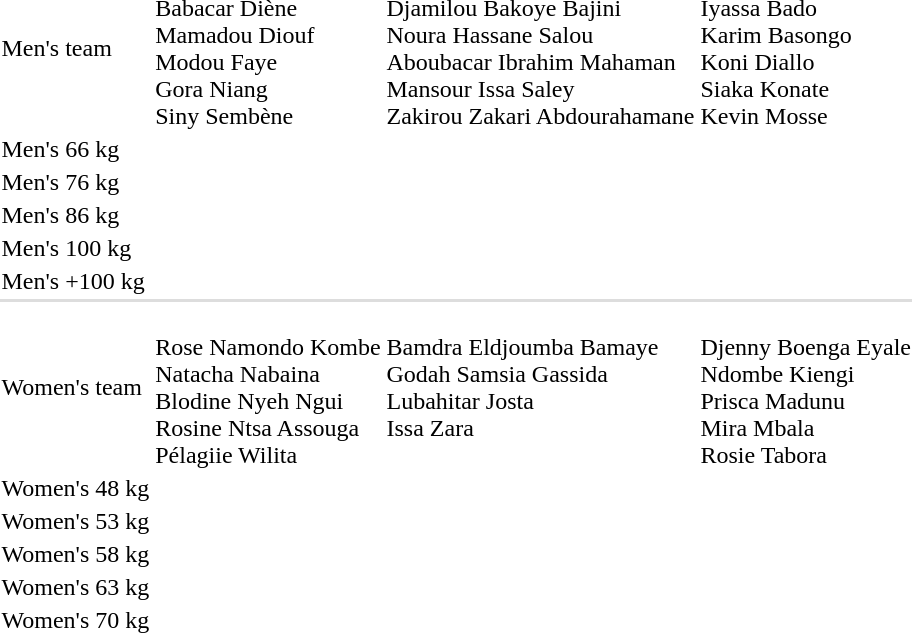<table>
<tr>
<td>Men's team</td>
<td><br>Babacar Diène<br>Mamadou Diouf<br>Modou Faye<br>Gora Niang<br>Siny Sembène</td>
<td><br>Djamilou Bakoye Bajini<br>Noura Hassane Salou<br>Aboubacar Ibrahim Mahaman<br>Mansour Issa Saley<br>Zakirou Zakari Abdourahamane</td>
<td><br>Iyassa Bado<br>Karim Basongo<br>Koni Diallo<br>Siaka Konate<br>Kevin Mosse</td>
</tr>
<tr>
<td>Men's 66 kg</td>
<td></td>
<td></td>
<td></td>
</tr>
<tr>
<td>Men's 76 kg</td>
<td></td>
<td></td>
<td></td>
</tr>
<tr>
<td>Men's 86 kg</td>
<td nowrap></td>
<td nowrap></td>
<td></td>
</tr>
<tr>
<td>Men's 100 kg</td>
<td></td>
<td></td>
<td></td>
</tr>
<tr>
<td>Men's +100 kg</td>
<td></td>
<td></td>
<td nowrap></td>
</tr>
<tr bgcolor=#dddddd>
<td colspan=4></td>
</tr>
<tr>
<td>Women's team</td>
<td><br>Rose Namondo Kombe<br>Natacha Nabaina<br>Blodine Nyeh Ngui<br>Rosine Ntsa Assouga<br>Pélagiie Wilita</td>
<td valign=top><br>Bamdra Eldjoumba Bamaye<br>Godah Samsia Gassida<br>Lubahitar Josta<br>Issa Zara</td>
<td><br>Djenny Boenga Eyale<br>Ndombe Kiengi<br>Prisca Madunu<br>Mira Mbala<br>Rosie Tabora</td>
</tr>
<tr>
<td>Women's 48 kg</td>
<td></td>
<td></td>
<td></td>
</tr>
<tr>
<td>Women's 53 kg</td>
<td></td>
<td></td>
<td></td>
</tr>
<tr>
<td>Women's 58 kg</td>
<td></td>
<td></td>
<td></td>
</tr>
<tr>
<td>Women's 63 kg</td>
<td></td>
<td></td>
<td></td>
</tr>
<tr>
<td>Women's 70 kg</td>
<td></td>
<td></td>
<td></td>
</tr>
</table>
